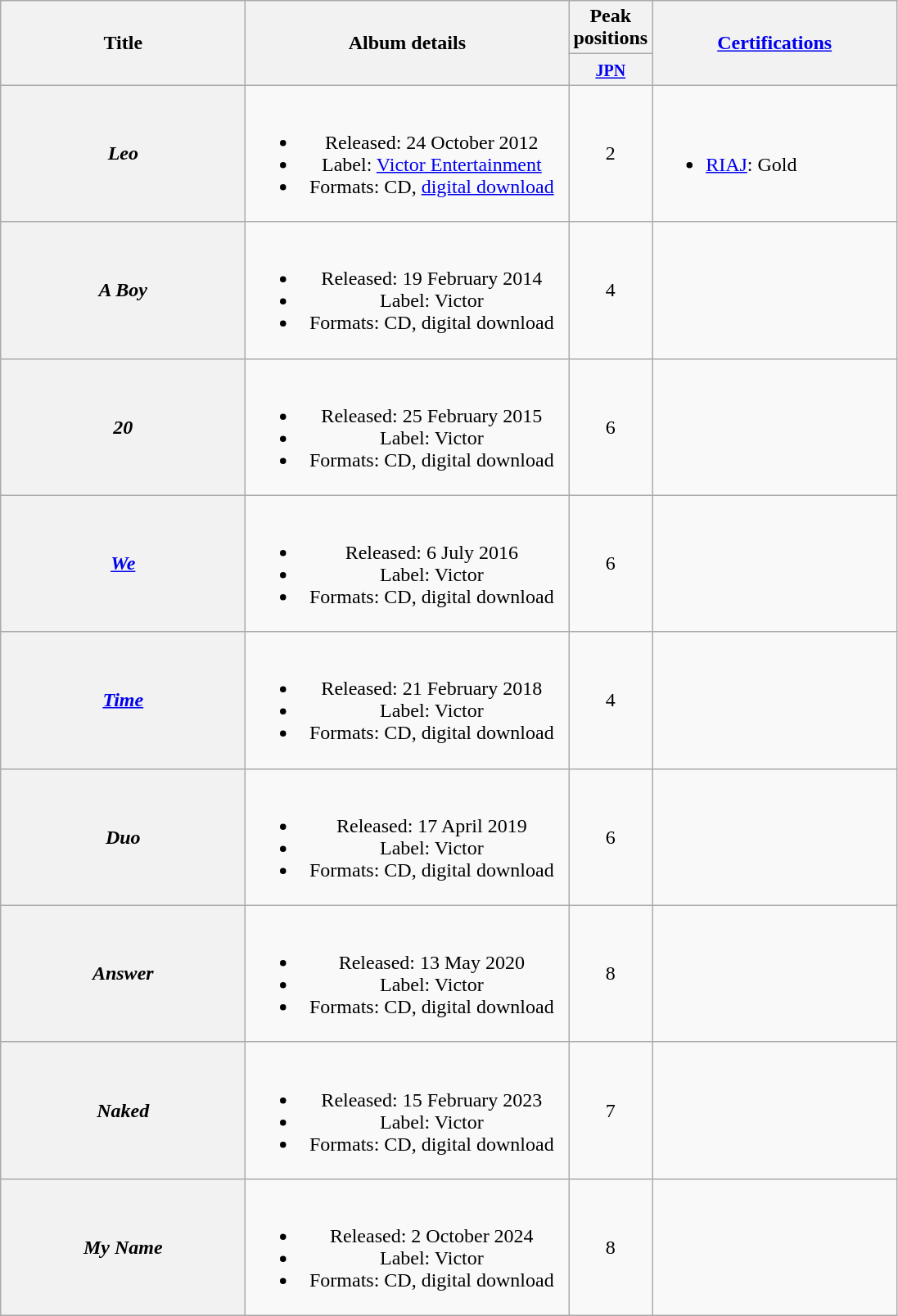<table class="wikitable plainrowheaders" style="text-align:center;">
<tr>
<th style="width:12em;" rowspan="2">Title</th>
<th style="width:16em;" rowspan="2">Album details</th>
<th colspan="1">Peak positions</th>
<th style="width:12em;" rowspan="2"><a href='#'>Certifications</a></th>
</tr>
<tr>
<th style="width:2.5em;"><small><a href='#'>JPN</a></small><br></th>
</tr>
<tr>
<th scope="row"><em>Leo</em></th>
<td><br><ul><li>Released: 24 October 2012 </li><li>Label: <a href='#'>Victor Entertainment</a></li><li>Formats: CD, <a href='#'>digital download</a></li></ul></td>
<td>2</td>
<td align="left"><br><ul><li><a href='#'>RIAJ</a>: Gold</li></ul></td>
</tr>
<tr>
<th scope="row"><em>A Boy</em></th>
<td><br><ul><li>Released: 19 February 2014 </li><li>Label: Victor</li><li>Formats: CD, digital download</li></ul></td>
<td>4</td>
<td align="left"></td>
</tr>
<tr>
<th scope="row"><em>20</em></th>
<td><br><ul><li>Released: 25 February 2015 </li><li>Label: Victor</li><li>Formats: CD, digital download</li></ul></td>
<td>6</td>
<td align="left"></td>
</tr>
<tr>
<th scope="row"><em><a href='#'>We</a></em></th>
<td><br><ul><li>Released: 6 July 2016 </li><li>Label: Victor</li><li>Formats: CD, digital download</li></ul></td>
<td>6</td>
<td align="left"></td>
</tr>
<tr>
<th scope="row"><em><a href='#'>Time</a></em></th>
<td><br><ul><li>Released: 21 February 2018 </li><li>Label: Victor</li><li>Formats: CD, digital download</li></ul></td>
<td>4</td>
<td align="left"></td>
</tr>
<tr>
<th scope="row"><em>Duo</em></th>
<td><br><ul><li>Released: 17 April 2019 </li><li>Label: Victor</li><li>Formats: CD, digital download</li></ul></td>
<td>6</td>
<td align="left"></td>
</tr>
<tr>
<th scope="row"><em>Answer</em></th>
<td><br><ul><li>Released: 13 May 2020</li><li>Label: Victor</li><li>Formats: CD, digital download</li></ul></td>
<td>8</td>
<td></td>
</tr>
<tr>
<th scope="row"><em>Naked</em></th>
<td><br><ul><li>Released: 15 February 2023</li><li>Label: Victor</li><li>Formats: CD, digital download</li></ul></td>
<td>7</td>
<td></td>
</tr>
<tr>
<th scope="row"><em>My Name</em></th>
<td><br><ul><li>Released: 2 October 2024</li><li>Label: Victor</li><li>Formats: CD, digital download</li></ul></td>
<td>8</td>
<td></td>
</tr>
</table>
